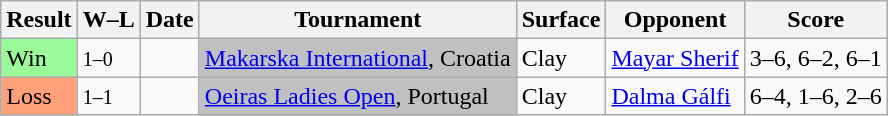<table class="sortable wikitable">
<tr>
<th>Result</th>
<th>W–L</th>
<th>Date</th>
<th>Tournament</th>
<th>Surface</th>
<th>Opponent</th>
<th class="unsortable">Score</th>
</tr>
<tr>
<td style=background:#98fb98;>Win</td>
<td><small>1–0</small></td>
<td><a href='#'></a></td>
<td bgcolor=silver><a href='#'>Makarska International</a>, Croatia</td>
<td>Clay</td>
<td> <a href='#'>Mayar Sherif</a></td>
<td>3–6, 6–2, 6–1</td>
</tr>
<tr>
<td bgcolor=FFA07A>Loss</td>
<td><small>1–1</small></td>
<td><a href='#'></a></td>
<td bgcolor=silver><a href='#'>Oeiras Ladies Open</a>, Portugal</td>
<td>Clay</td>
<td> <a href='#'>Dalma Gálfi</a></td>
<td>6–4, 1–6, 2–6</td>
</tr>
</table>
